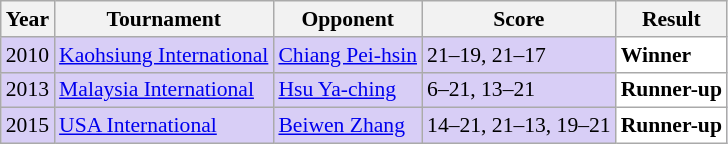<table class="sortable wikitable" style="font-size: 90%;">
<tr>
<th>Year</th>
<th>Tournament</th>
<th>Opponent</th>
<th>Score</th>
<th>Result</th>
</tr>
<tr style="background:#D8CEF6">
<td align="center">2010</td>
<td align="left"><a href='#'>Kaohsiung International</a></td>
<td align="left"> <a href='#'>Chiang Pei-hsin</a></td>
<td align="left">21–19, 21–17</td>
<td style="text-align:left; background:white"> <strong>Winner</strong></td>
</tr>
<tr style="background:#D8CEF6">
<td align="center">2013</td>
<td align="left"><a href='#'>Malaysia International</a></td>
<td align="left"> <a href='#'>Hsu Ya-ching</a></td>
<td align="left">6–21, 13–21</td>
<td style="text-align:left; background:white"> <strong>Runner-up</strong></td>
</tr>
<tr style="background:#D8CEF6">
<td align="center">2015</td>
<td align="left"><a href='#'>USA International</a></td>
<td align="left"> <a href='#'>Beiwen Zhang</a></td>
<td align="left">14–21, 21–13, 19–21</td>
<td style="text-align:left; background:white"> <strong>Runner-up</strong></td>
</tr>
</table>
